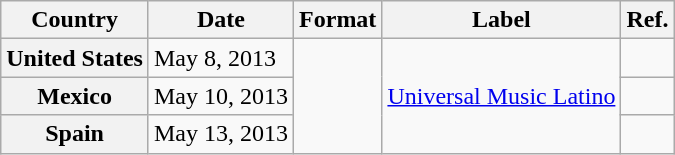<table class="wikitable plainrowheaders">
<tr>
<th scope="col">Country</th>
<th scope="col">Date</th>
<th scope="col">Format</th>
<th scope="col">Label</th>
<th scope="col">Ref.</th>
</tr>
<tr>
<th scope="row">United States</th>
<td>May 8, 2013</td>
<td rowspan="3"></td>
<td rowspan="3"><a href='#'>Universal Music Latino</a></td>
<td></td>
</tr>
<tr>
<th scope="row">Mexico</th>
<td>May 10, 2013</td>
<td></td>
</tr>
<tr>
<th scope="row">Spain</th>
<td>May 13, 2013</td>
<td></td>
</tr>
</table>
